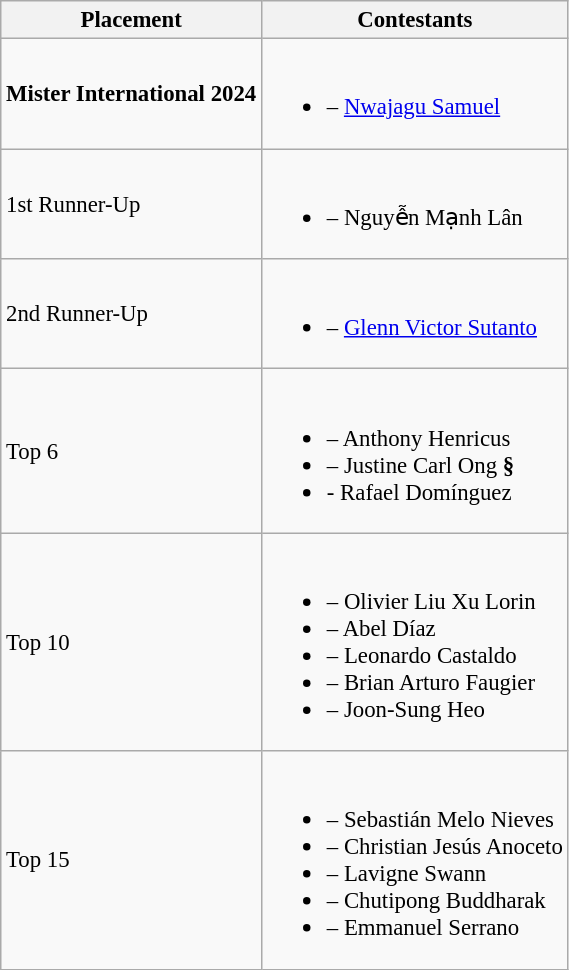<table class="wikitable sortable" style="font-size: 95%;">
<tr>
<th>Placement</th>
<th>Contestants</th>
</tr>
<tr>
<td><strong>Mister International 2024</strong></td>
<td><br><ul><li> – <a href='#'>Nwajagu Samuel</a></li></ul></td>
</tr>
<tr>
<td>1st Runner-Up</td>
<td><br><ul><li> – Nguyễn Mạnh Lân</li></ul></td>
</tr>
<tr>
<td>2nd Runner-Up</td>
<td><br><ul><li> – <a href='#'>Glenn Victor Sutanto</a></li></ul></td>
</tr>
<tr>
<td>Top 6</td>
<td><br><ul><li> – Anthony Henricus</li><li> – Justine Carl Ong <strong>§</strong></li><li> - Rafael Domínguez</li></ul></td>
</tr>
<tr>
<td>Top 10</td>
<td><br><ul><li> – Olivier Liu Xu Lorin</li><li> – Abel Díaz</li><li> – Leonardo Castaldo</li><li> – Brian Arturo Faugier</li><li> – Joon-Sung Heo</li></ul></td>
</tr>
<tr>
<td>Top 15</td>
<td><br><ul><li> – Sebastián Melo Nieves</li><li> – Christian Jesús Anoceto</li><li> – Lavigne Swann</li><li> – Chutipong Buddharak</li><li> – Emmanuel Serrano</li></ul></td>
</tr>
</table>
